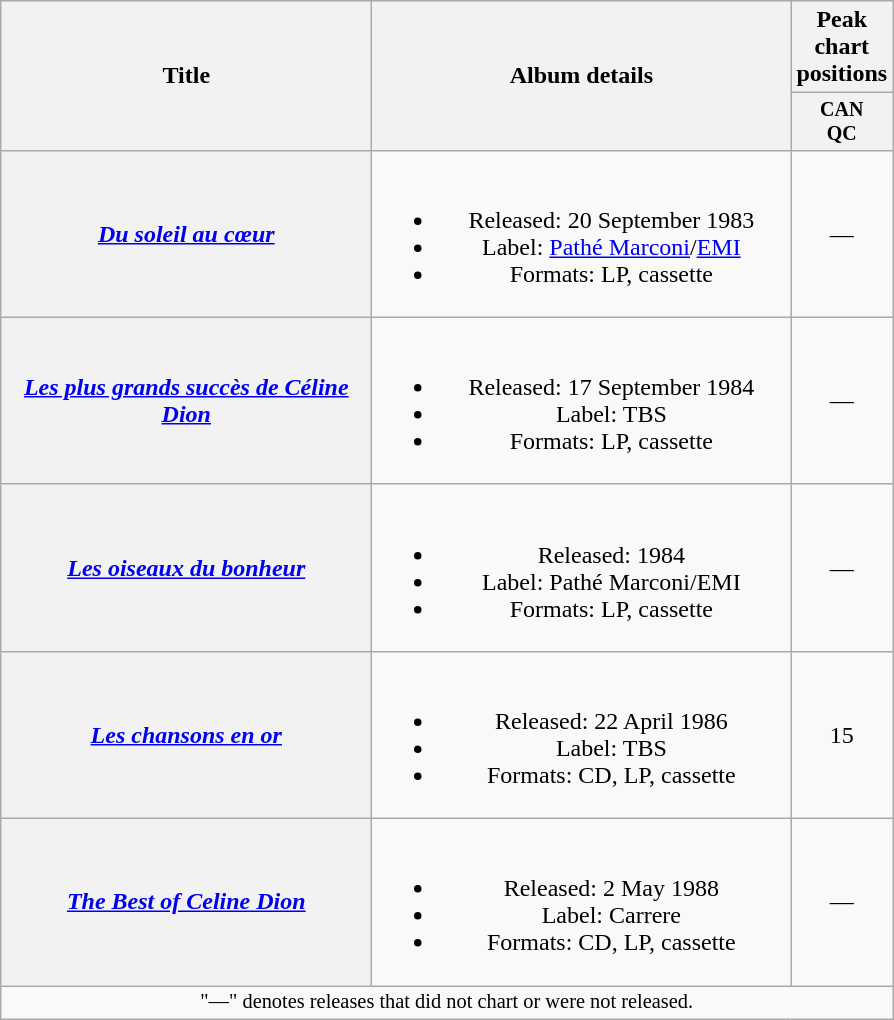<table class="wikitable plainrowheaders" style="text-align:center;">
<tr>
<th rowspan="2" style="width:15em;">Title</th>
<th rowspan="2" style="width:17em;">Album details</th>
<th colspan="1">Peak chart positions</th>
</tr>
<tr style="font-size:smaller;">
<th style="width:25px;">CAN<br>QC<br></th>
</tr>
<tr>
<th scope="row"><em><a href='#'>Du soleil au cœur</a></em></th>
<td><br><ul><li>Released: 20 September 1983</li><li>Label: <a href='#'>Pathé Marconi</a>/<a href='#'>EMI</a></li><li>Formats: LP, cassette</li></ul></td>
<td>—</td>
</tr>
<tr>
<th scope="row"><em><a href='#'>Les plus grands succès de Céline Dion</a></em></th>
<td><br><ul><li>Released: 17 September 1984</li><li>Label: TBS</li><li>Formats: LP, cassette</li></ul></td>
<td>—</td>
</tr>
<tr>
<th scope="row"><em><a href='#'>Les oiseaux du bonheur</a></em></th>
<td><br><ul><li>Released: 1984</li><li>Label: Pathé Marconi/EMI</li><li>Formats: LP, cassette</li></ul></td>
<td>—</td>
</tr>
<tr>
<th scope="row"><em><a href='#'>Les chansons en or</a></em></th>
<td><br><ul><li>Released: 22 April 1986</li><li>Label: TBS</li><li>Formats: CD, LP, cassette</li></ul></td>
<td>15</td>
</tr>
<tr>
<th scope="row"><em><a href='#'>The Best of Celine Dion</a></em></th>
<td><br><ul><li>Released: 2 May 1988</li><li>Label: Carrere</li><li>Formats: CD, LP, cassette</li></ul></td>
<td>—</td>
</tr>
<tr>
<td colspan="3" style="font-size:85%">"—" denotes releases that did not chart or were not released.</td>
</tr>
</table>
